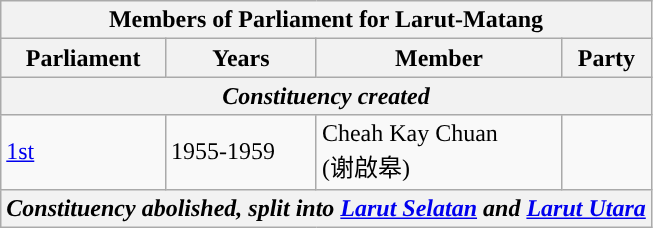<table class="wikitable">
<tr>
<th colspan="4">Members of Parliament for Larut-Matang</th>
</tr>
<tr>
<th>Parliament</th>
<th>Years</th>
<th>Member</th>
<th>Party</th>
</tr>
<tr>
<th colspan="4"><em>Constituency created</em></th>
</tr>
<tr>
<td><a href='#'>1st</a></td>
<td>1955-1959</td>
<td>Cheah Kay Chuan <br> (谢啟皋)</td>
<td></td>
</tr>
<tr>
<th colspan="4"><em>Constituency abolished, split into <a href='#'>Larut Selatan</a> and <a href='#'>Larut Utara</a></em></th>
</tr>
</table>
